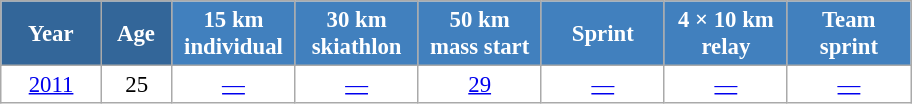<table class="wikitable" style="font-size:95%; text-align:center; border:grey solid 1px; border-collapse:collapse; background:#ffffff;">
<tr>
<th style="background-color:#369; color:white; width:60px;"> Year </th>
<th style="background-color:#369; color:white; width:40px;"> Age </th>
<th style="background-color:#4180be; color:white; width:75px;"> 15 km <br> individual </th>
<th style="background-color:#4180be; color:white; width:75px;"> 30 km <br> skiathlon </th>
<th style="background-color:#4180be; color:white; width:75px;"> 50 km <br> mass start </th>
<th style="background-color:#4180be; color:white; width:75px;"> Sprint </th>
<th style="background-color:#4180be; color:white; width:75px;"> 4 × 10 km <br> relay </th>
<th style="background-color:#4180be; color:white; width:75px;"> Team <br> sprint </th>
</tr>
<tr>
<td><a href='#'>2011</a></td>
<td>25</td>
<td><a href='#'>—</a></td>
<td><a href='#'>—</a></td>
<td><a href='#'>29</a></td>
<td><a href='#'>—</a></td>
<td><a href='#'>—</a></td>
<td><a href='#'>—</a></td>
</tr>
</table>
